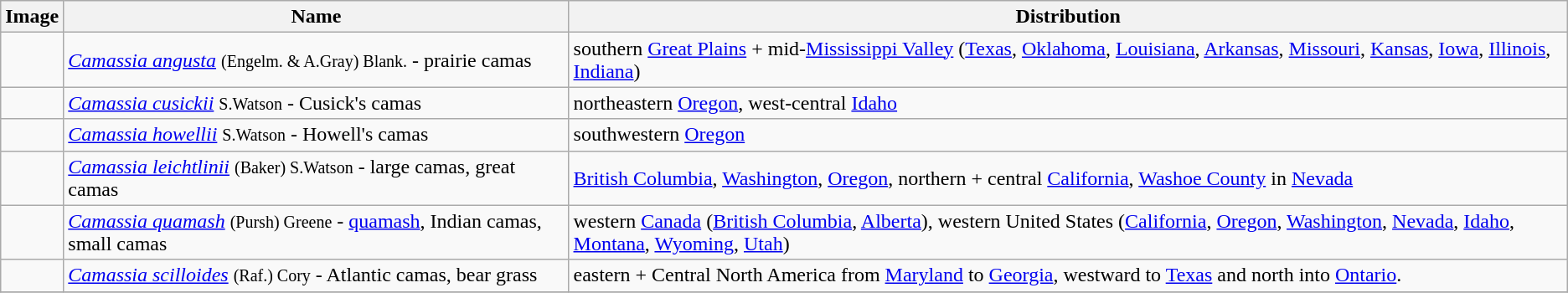<table class="wikitable collapsible">
<tr>
<th>Image</th>
<th>Name</th>
<th>Distribution</th>
</tr>
<tr>
<td></td>
<td><em><a href='#'>Camassia angusta</a></em> <small>(Engelm. & A.Gray) Blank.</small> - prairie camas</td>
<td>southern <a href='#'>Great Plains</a> + mid-<a href='#'>Mississippi Valley</a> (<a href='#'>Texas</a>, <a href='#'>Oklahoma</a>, <a href='#'>Louisiana</a>, <a href='#'>Arkansas</a>, <a href='#'>Missouri</a>, <a href='#'>Kansas</a>, <a href='#'>Iowa</a>, <a href='#'>Illinois</a>, <a href='#'>Indiana</a>)</td>
</tr>
<tr>
<td></td>
<td><em><a href='#'>Camassia cusickii</a></em> <small>S.Watson</small> - Cusick's camas</td>
<td>northeastern <a href='#'>Oregon</a>, west-central <a href='#'>Idaho</a></td>
</tr>
<tr>
<td></td>
<td><em><a href='#'>Camassia howellii</a></em> <small>S.Watson</small> - Howell's camas</td>
<td>southwestern <a href='#'>Oregon</a></td>
</tr>
<tr>
<td></td>
<td><em><a href='#'>Camassia leichtlinii</a></em> <small>(Baker) S.Watson</small> - large camas, great camas</td>
<td><a href='#'>British Columbia</a>, <a href='#'>Washington</a>, <a href='#'>Oregon</a>, northern + central <a href='#'>California</a>, <a href='#'>Washoe County</a> in <a href='#'>Nevada</a></td>
</tr>
<tr>
<td></td>
<td><em><a href='#'>Camassia quamash</a></em> <small>(Pursh) Greene</small> - <a href='#'>quamash</a>, Indian camas, small camas</td>
<td>western <a href='#'>Canada</a> (<a href='#'>British Columbia</a>, <a href='#'>Alberta</a>), western United States (<a href='#'>California</a>, <a href='#'>Oregon</a>, <a href='#'>Washington</a>, <a href='#'>Nevada</a>, <a href='#'>Idaho</a>, <a href='#'>Montana</a>, <a href='#'>Wyoming</a>, <a href='#'>Utah</a>)</td>
</tr>
<tr>
<td></td>
<td><em><a href='#'>Camassia scilloides</a></em> <small>(Raf.) Cory</small> - Atlantic camas, bear grass</td>
<td>eastern + Central North America from <a href='#'>Maryland</a> to <a href='#'>Georgia</a>, westward to <a href='#'>Texas</a> and north into <a href='#'>Ontario</a>.</td>
</tr>
<tr>
</tr>
</table>
